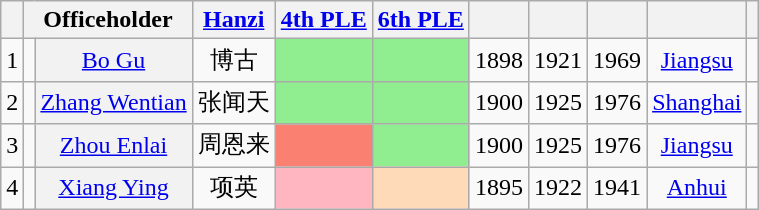<table class="wikitable sortable" style=text-align:center>
<tr>
<th scope=col></th>
<th scope=col colspan="2">Officeholder</th>
<th scope=col><a href='#'>Hanzi</a></th>
<th scope=col><a href='#'>4th PLE</a></th>
<th scope=col><a href='#'>6th PLE</a></th>
<th scope=col></th>
<th scope=col></th>
<th scope=col></th>
<th scope=col></th>
<th scope=col class="unsortable"></th>
</tr>
<tr>
<td>1</td>
<td></td>
<th align="center" scope="row" style="font-weight:normal;"><a href='#'>Bo Gu</a></th>
<td data-sort-value="4">博古</td>
<td bgcolor = LightGreen></td>
<td bgcolor = LightGreen></td>
<td>1898</td>
<td>1921</td>
<td>1969</td>
<td><a href='#'>Jiangsu</a></td>
<td></td>
</tr>
<tr>
<td>2</td>
<td></td>
<th align="center" scope="row" style="font-weight:normal;"><a href='#'>Zhang Wentian</a></th>
<td data-sort-value="53">张闻天</td>
<td bgcolor = LightGreen></td>
<td bgcolor = LightGreen></td>
<td>1900</td>
<td>1925</td>
<td>1976</td>
<td><a href='#'>Shanghai</a></td>
<td></td>
</tr>
<tr>
<td>3</td>
<td></td>
<th align="center" scope="row" style="font-weight:normal;"><a href='#'>Zhou Enlai</a></th>
<td data-sort-value="128">周恩来</td>
<td bgcolor = Salmon></td>
<td bgcolor = LightGreen></td>
<td>1900</td>
<td>1925</td>
<td>1976</td>
<td><a href='#'>Jiangsu</a></td>
<td></td>
</tr>
<tr>
<td>4</td>
<td></td>
<th align="center" scope="row" style="font-weight:normal;"><a href='#'>Xiang Ying</a></th>
<td data-sort-value="4">项英</td>
<td bgcolor = LightPink></td>
<td bgcolor = PeachPuff></td>
<td>1895</td>
<td>1922</td>
<td>1941</td>
<td><a href='#'>Anhui</a></td>
<td></td>
</tr>
</table>
